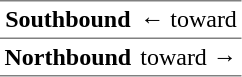<table border="1" cellspacing="0" cellpadding="3" frame="hsides" rules="rows">
<tr>
<th><span>Southbound</span></th>
<td>←  toward </td>
</tr>
<tr>
<th><span>Northbound</span></th>
<td>  toward  →</td>
</tr>
</table>
